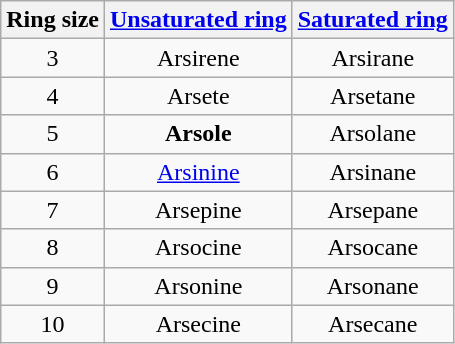<table class="wikitable" style="text-align:center">
<tr>
<th>Ring size</th>
<th><a href='#'>Unsaturated ring</a></th>
<th><a href='#'>Saturated ring</a></th>
</tr>
<tr>
<td>3</td>
<td>Arsirene</td>
<td>Arsirane</td>
</tr>
<tr>
<td>4</td>
<td>Arsete</td>
<td>Arsetane</td>
</tr>
<tr>
<td>5</td>
<td><strong>Arsole</strong></td>
<td>Arsolane</td>
</tr>
<tr>
<td>6</td>
<td><a href='#'>Arsinine</a></td>
<td>Arsinane</td>
</tr>
<tr>
<td>7</td>
<td>Arsepine</td>
<td>Arsepane</td>
</tr>
<tr>
<td>8</td>
<td>Arsocine</td>
<td>Arsocane</td>
</tr>
<tr>
<td>9</td>
<td>Arsonine</td>
<td>Arsonane</td>
</tr>
<tr>
<td>10</td>
<td>Arsecine</td>
<td>Arsecane</td>
</tr>
</table>
